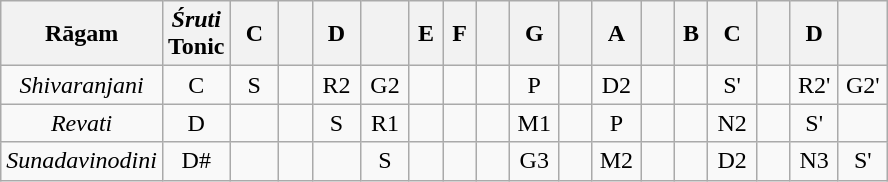<table class="wikitable" style="text-align:center">
<tr>
<th>Rāgam</th>
<th><em>Śruti</em><br>Tonic</th>
<th>C</th>
<th></th>
<th>D</th>
<th></th>
<th>E</th>
<th>F</th>
<th></th>
<th>G</th>
<th></th>
<th>A</th>
<th></th>
<th>B</th>
<th>C</th>
<th></th>
<th>D</th>
<th></th>
</tr>
<tr>
<td><em>Shivaranjani</em></td>
<td>C</td>
<td width="25px">S</td>
<td width="15px"></td>
<td width="25px">R2</td>
<td width="25px">G2</td>
<td width="15px"></td>
<td width="15px"></td>
<td width="15px"></td>
<td width="25px">P</td>
<td width="15px"></td>
<td width="25px">D2</td>
<td width="15px"></td>
<td width="15px"></td>
<td width="25px">S'</td>
<td width="15px"></td>
<td width="25px">R2'</td>
<td width="25px">G2'</td>
</tr>
<tr>
<td><em>Revati</em></td>
<td>D</td>
<td></td>
<td></td>
<td>S</td>
<td>R1</td>
<td></td>
<td></td>
<td></td>
<td>M1</td>
<td></td>
<td>P</td>
<td></td>
<td></td>
<td>N2</td>
<td></td>
<td>S'</td>
<td></td>
</tr>
<tr>
<td><em>Sunadavinodini</em></td>
<td>D#</td>
<td></td>
<td></td>
<td></td>
<td>S</td>
<td></td>
<td></td>
<td></td>
<td>G3</td>
<td></td>
<td>M2</td>
<td></td>
<td></td>
<td>D2</td>
<td></td>
<td>N3</td>
<td>S'</td>
</tr>
</table>
